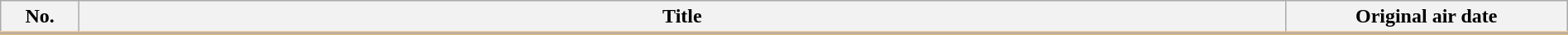<table class="wikitable" style="width:100%; margin:auto; background:#FFF;">
<tr style="border-bottom: 3px solid #DEB887;">
<th style="width:5%;">No.</th>
<th>Title</th>
<th style="width:18%;">Original air date</th>
</tr>
<tr>
</tr>
</table>
